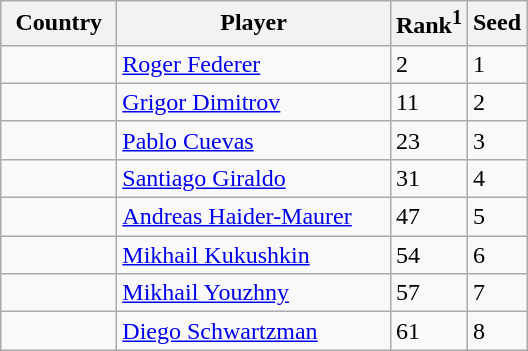<table class="sortable wikitable">
<tr>
<th width="70">Country</th>
<th width="175">Player</th>
<th>Rank<sup>1</sup></th>
<th>Seed</th>
</tr>
<tr>
<td></td>
<td><a href='#'>Roger Federer</a></td>
<td>2</td>
<td>1</td>
</tr>
<tr>
<td></td>
<td><a href='#'>Grigor Dimitrov</a></td>
<td>11</td>
<td>2</td>
</tr>
<tr>
<td></td>
<td><a href='#'>Pablo Cuevas</a></td>
<td>23</td>
<td>3</td>
</tr>
<tr>
<td></td>
<td><a href='#'>Santiago Giraldo</a></td>
<td>31</td>
<td>4</td>
</tr>
<tr>
<td></td>
<td><a href='#'>Andreas Haider-Maurer</a></td>
<td>47</td>
<td>5</td>
</tr>
<tr>
<td></td>
<td><a href='#'>Mikhail Kukushkin</a></td>
<td>54</td>
<td>6</td>
</tr>
<tr>
<td></td>
<td><a href='#'>Mikhail Youzhny</a></td>
<td>57</td>
<td>7</td>
</tr>
<tr>
<td></td>
<td><a href='#'>Diego Schwartzman</a></td>
<td>61</td>
<td>8</td>
</tr>
</table>
